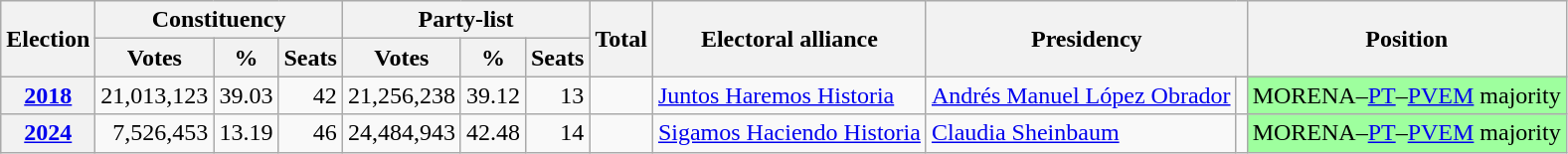<table class="wikitable">
<tr>
<th rowspan="2">Election</th>
<th colspan="3">Constituency</th>
<th colspan="3">Party-list</th>
<th rowspan="2">Total </th>
<th rowspan="2">Electoral alliance</th>
<th colspan="2" rowspan="2">Presidency</th>
<th rowspan="2">Position</th>
</tr>
<tr>
<th>Votes</th>
<th>%</th>
<th>Seats</th>
<th>Votes</th>
<th>%</th>
<th>Seats</th>
</tr>
<tr>
<th><a href='#'>2018</a></th>
<td style="text-align:right">21,013,123</td>
<td style="text-align:right">39.03</td>
<td style="text-align:right">42</td>
<td style="text-align:right">21,256,238</td>
<td style="text-align:right">39.12</td>
<td style="text-align:right">13</td>
<td></td>
<td><a href='#'>Juntos Haremos Historia</a></td>
<td><a href='#'>Andrés Manuel López Obrador</a></td>
<td></td>
<td bgcolor="#9eff9e">MORENA–<a href='#'>PT</a>–<a href='#'>PVEM</a> majority</td>
</tr>
<tr>
<th><a href='#'>2024</a></th>
<td style="text-align:right">7,526,453</td>
<td style="text-align:right">13.19</td>
<td style="text-align:right">46</td>
<td style="text-align:right">24,484,943</td>
<td style="text-align:right">42.48</td>
<td style="text-align:right">14</td>
<td></td>
<td><a href='#'>Sigamos Haciendo Historia</a></td>
<td><a href='#'>Claudia Sheinbaum</a></td>
<td></td>
<td bgcolor="#9eff9e">MORENA–<a href='#'>PT</a>–<a href='#'>PVEM</a> majority</td>
</tr>
</table>
